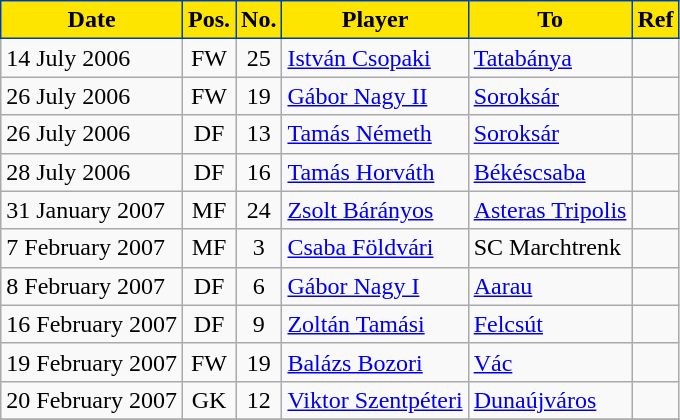<table class="wikitable plainrowheaders sortable">
<tr>
<th style="background-color:#FDE500;color:black;border:1px solid #004292">Date</th>
<th style="background-color:#FDE500;color:black;border:1px solid #004292">Pos.</th>
<th style="background-color:#FDE500;color:black;border:1px solid #004292">No.</th>
<th style="background-color:#FDE500;color:black;border:1px solid #004292">Player</th>
<th style="background-color:#FDE500;color:black;border:1px solid #004292">To</th>
<th style="background-color:#FDE500;color:black;border:1px solid #004292">Ref</th>
</tr>
<tr>
<td>14 July 2006</td>
<td style="text-align:center;">FW</td>
<td style="text-align:center;">25</td>
<td style="text-align:left;"> <a href='#'>István Csopaki</a></td>
<td style="text-align:left;"><a href='#'>Tatabánya</a></td>
<td></td>
</tr>
<tr>
<td>26 July 2006</td>
<td style="text-align:center;">FW</td>
<td style="text-align:center;">19</td>
<td style="text-align:left;"> <a href='#'>Gábor Nagy II</a></td>
<td style="text-align:left;"><a href='#'>Soroksár</a></td>
<td></td>
</tr>
<tr>
<td>26 July 2006</td>
<td style="text-align:center;">DF</td>
<td style="text-align:center;">13</td>
<td style="text-align:left;"> <a href='#'>Tamás Németh</a></td>
<td style="text-align:left;"><a href='#'>Soroksár</a></td>
<td></td>
</tr>
<tr>
<td>28 July 2006</td>
<td style="text-align:center;">DF</td>
<td style="text-align:center;">16</td>
<td style="text-align:left;"> <a href='#'>Tamás Horváth</a></td>
<td style="text-align:left;"><a href='#'>Békéscsaba</a></td>
<td></td>
</tr>
<tr>
<td>31 January 2007</td>
<td style="text-align:center;">MF</td>
<td style="text-align:center;">24</td>
<td style="text-align:left;"> <a href='#'>Zsolt Bárányos</a></td>
<td style="text-align:left;"> <a href='#'>Asteras Tripolis</a></td>
<td></td>
</tr>
<tr>
<td>7 February 2007</td>
<td style="text-align:center;">MF</td>
<td style="text-align:center;">3</td>
<td style="text-align:left;"> <a href='#'>Csaba Földvári</a></td>
<td style="text-align:left;"> SC Marchtrenk</td>
<td></td>
</tr>
<tr>
<td>8 February 2007</td>
<td style="text-align:center;">DF</td>
<td style="text-align:center;">6</td>
<td style="text-align:left;"> <a href='#'>Gábor Nagy I</a></td>
<td style="text-align:left;"> <a href='#'>Aarau</a></td>
<td></td>
</tr>
<tr>
<td>16 February 2007</td>
<td style="text-align:center;">DF</td>
<td style="text-align:center;">9</td>
<td style="text-align:left;"> <a href='#'>Zoltán Tamási</a></td>
<td style="text-align:left;"><a href='#'>Felcsút</a></td>
<td></td>
</tr>
<tr>
<td>19 February 2007</td>
<td style="text-align:center;">FW</td>
<td style="text-align:center;">19</td>
<td style="text-align:left;"> <a href='#'>Balázs Bozori</a></td>
<td style="text-align:left;"><a href='#'>Vác</a></td>
<td></td>
</tr>
<tr>
<td>20 February 2007</td>
<td style="text-align:center;">GK</td>
<td style="text-align:center;">12</td>
<td style="text-align:left;"> <a href='#'>Viktor Szentpéteri</a></td>
<td style="text-align:left;"><a href='#'>Dunaújváros</a></td>
<td></td>
</tr>
<tr>
</tr>
</table>
